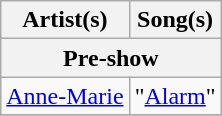<table class="wikitable">
<tr>
<th>Artist(s)</th>
<th>Song(s)</th>
</tr>
<tr>
<th colspan=2>Pre-show</th>
</tr>
<tr>
<td><a href='#'>Anne-Marie</a></td>
<td>"<a href='#'>Alarm</a>"</td>
</tr>
<tr>
</tr>
</table>
